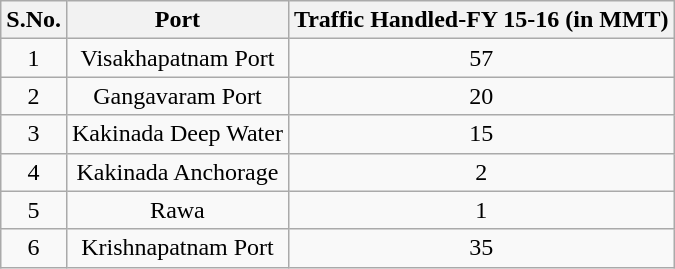<table class="wikitable" style="text-align: center;">
<tr>
<th scope="col">S.No.</th>
<th scope="col">Port</th>
<th scope="col">Traffic Handled-FY 15-16 (in MMT)</th>
</tr>
<tr>
<td>1</td>
<td>Visakhapatnam Port</td>
<td>57</td>
</tr>
<tr>
<td>2</td>
<td>Gangavaram Port</td>
<td>20</td>
</tr>
<tr>
<td>3</td>
<td>Kakinada Deep Water</td>
<td>15</td>
</tr>
<tr>
<td>4</td>
<td>Kakinada Anchorage</td>
<td>2</td>
</tr>
<tr>
<td>5</td>
<td>Rawa</td>
<td>1</td>
</tr>
<tr>
<td>6</td>
<td>Krishnapatnam Port</td>
<td>35</td>
</tr>
</table>
